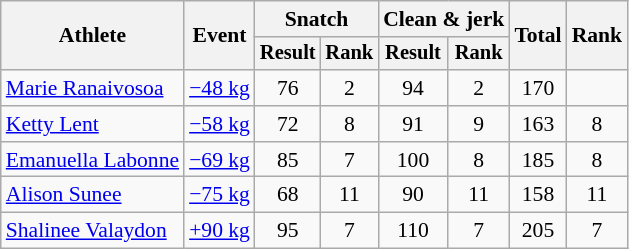<table class="wikitable" style="font-size:90%">
<tr>
<th rowspan=2>Athlete</th>
<th rowspan=2>Event</th>
<th colspan="2">Snatch</th>
<th colspan="2">Clean & jerk</th>
<th rowspan="2">Total</th>
<th rowspan="2">Rank</th>
</tr>
<tr style="font-size:95%">
<th>Result</th>
<th>Rank</th>
<th>Result</th>
<th>Rank</th>
</tr>
<tr align=center>
<td align=left><a href='#'>Marie Ranaivosoa</a></td>
<td align=left><a href='#'>−48 kg</a></td>
<td>76</td>
<td>2</td>
<td>94</td>
<td>2</td>
<td>170</td>
<td></td>
</tr>
<tr align=center>
<td align=left><a href='#'>Ketty Lent</a></td>
<td align=left><a href='#'>−58 kg</a></td>
<td>72</td>
<td>8</td>
<td>91</td>
<td>9</td>
<td>163</td>
<td>8</td>
</tr>
<tr align=center>
<td align=left><a href='#'>Emanuella Labonne</a></td>
<td align=left><a href='#'>−69 kg</a></td>
<td>85</td>
<td>7</td>
<td>100</td>
<td>8</td>
<td>185</td>
<td>8</td>
</tr>
<tr align=center>
<td align=left><a href='#'>Alison Sunee</a></td>
<td align=left><a href='#'>−75 kg</a></td>
<td>68</td>
<td>11</td>
<td>90</td>
<td>11</td>
<td>158</td>
<td>11</td>
</tr>
<tr align=center>
<td align=left><a href='#'>Shalinee Valaydon</a></td>
<td align=left><a href='#'>+90 kg</a></td>
<td>95</td>
<td>7</td>
<td>110</td>
<td>7</td>
<td>205</td>
<td>7</td>
</tr>
</table>
